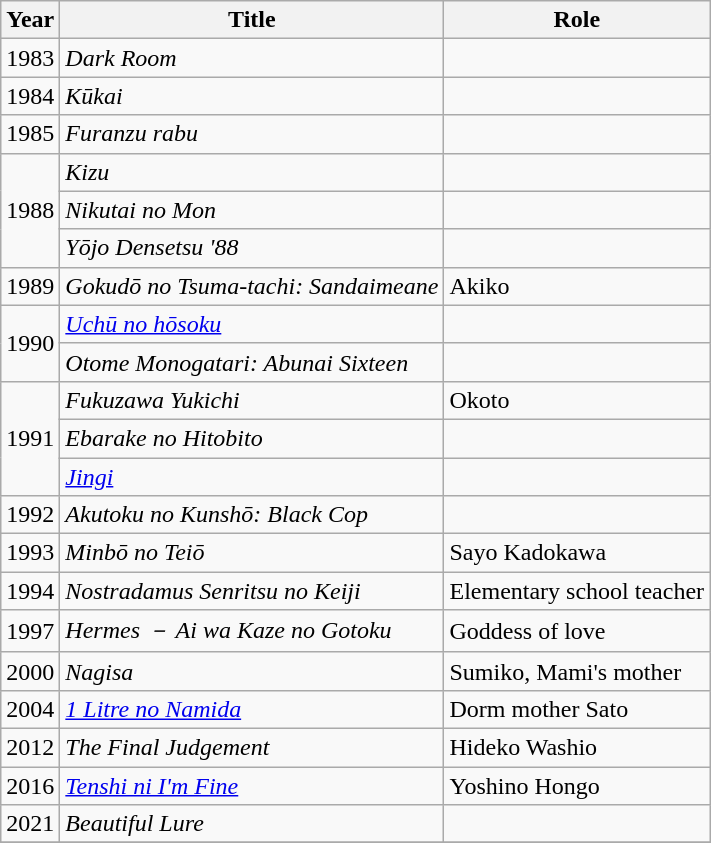<table class="wikitable">
<tr>
<th>Year</th>
<th>Title</th>
<th>Role</th>
</tr>
<tr>
<td>1983</td>
<td><em>Dark Room</em></td>
<td></td>
</tr>
<tr>
<td>1984</td>
<td><em>Kūkai</em></td>
<td></td>
</tr>
<tr>
<td>1985</td>
<td><em>Furanzu rabu</em></td>
<td></td>
</tr>
<tr>
<td rowspan="3">1988</td>
<td><em>Kizu</em></td>
<td></td>
</tr>
<tr>
<td><em>Nikutai no Mon</em></td>
<td></td>
</tr>
<tr>
<td><em>Yōjo Densetsu '88</em></td>
<td></td>
</tr>
<tr>
<td>1989</td>
<td><em>Gokudō no Tsuma-tachi: Sandaimeane</em></td>
<td>Akiko</td>
</tr>
<tr>
<td rowspan="2">1990</td>
<td><em><a href='#'>Uchū no hōsoku</a></em></td>
<td></td>
</tr>
<tr>
<td><em>Otome Monogatari: Abunai Sixteen</em></td>
<td></td>
</tr>
<tr>
<td rowspan="3">1991</td>
<td><em>Fukuzawa Yukichi</em></td>
<td>Okoto</td>
</tr>
<tr>
<td><em>Ebarake no Hitobito</em></td>
<td></td>
</tr>
<tr>
<td><em><a href='#'>Jingi</a></em></td>
<td></td>
</tr>
<tr>
<td>1992</td>
<td><em>Akutoku no Kunshō: Black Cop</em></td>
<td></td>
</tr>
<tr>
<td>1993</td>
<td><em>Minbō no Teiō</em></td>
<td>Sayo Kadokawa</td>
</tr>
<tr>
<td>1994</td>
<td><em>Nostradamus Senritsu no Keiji</em></td>
<td>Elementary school teacher</td>
</tr>
<tr>
<td>1997</td>
<td><em>Hermes － Ai wa Kaze no Gotoku</em></td>
<td>Goddess of love</td>
</tr>
<tr>
<td>2000</td>
<td><em>Nagisa</em></td>
<td>Sumiko, Mami's mother</td>
</tr>
<tr>
<td>2004</td>
<td><em><a href='#'>1 Litre no Namida</a></em></td>
<td>Dorm mother Sato</td>
</tr>
<tr>
<td>2012</td>
<td><em>The Final Judgement</em></td>
<td>Hideko Washio</td>
</tr>
<tr>
<td>2016</td>
<td><em><a href='#'>Tenshi ni I'm Fine</a></em></td>
<td>Yoshino Hongo</td>
</tr>
<tr>
<td>2021</td>
<td><em>Beautiful Lure</em></td>
<td></td>
</tr>
<tr>
</tr>
</table>
